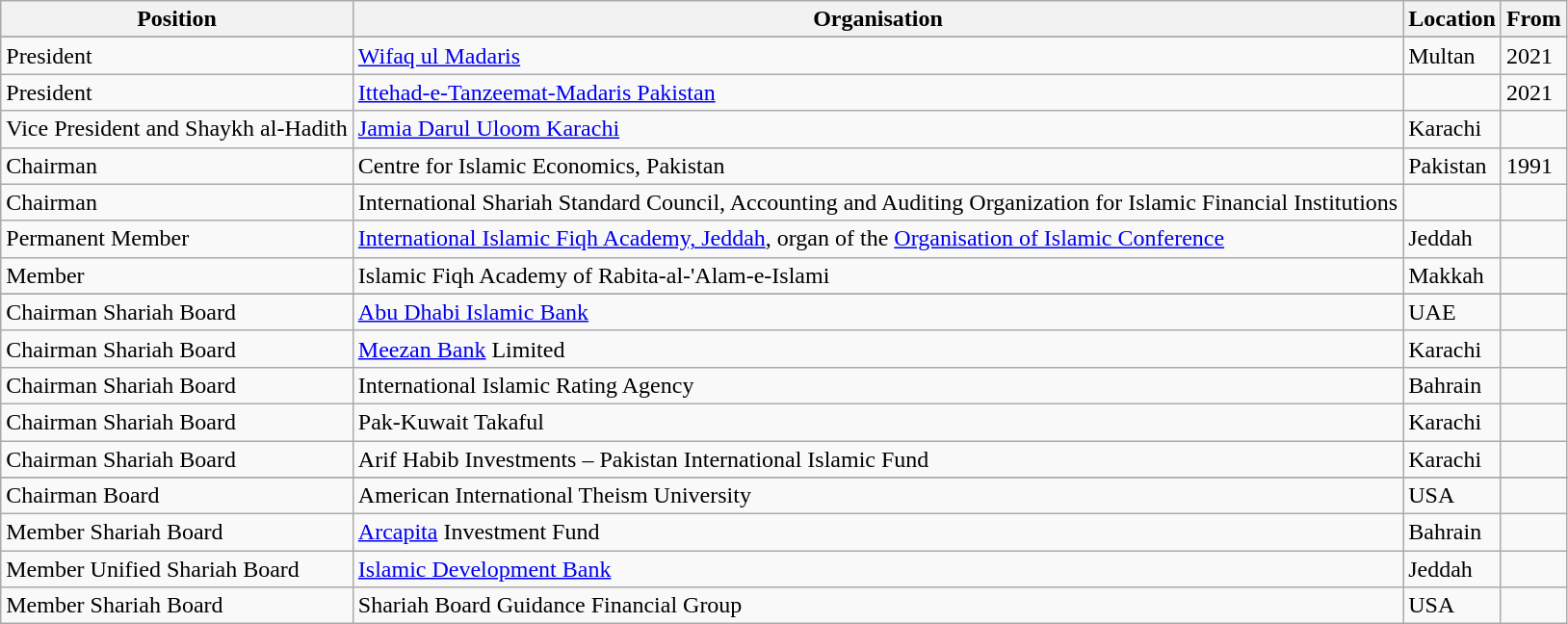<table class="wikitable">
<tr>
<th>Position</th>
<th>Organisation</th>
<th>Location</th>
<th>From</th>
</tr>
<tr>
</tr>
<tr>
<td>President</td>
<td><a href='#'>Wifaq ul Madaris</a></td>
<td>Multan</td>
<td>2021</td>
</tr>
<tr>
<td>President</td>
<td><a href='#'>Ittehad-e-Tanzeemat-Madaris Pakistan</a></td>
<td></td>
<td>2021</td>
</tr>
<tr>
<td>Vice President and Shaykh al-Hadith</td>
<td><a href='#'>Jamia Darul Uloom Karachi</a></td>
<td>Karachi</td>
<td></td>
</tr>
<tr>
<td>Chairman</td>
<td>Centre for Islamic Economics, Pakistan</td>
<td>Pakistan</td>
<td>1991</td>
</tr>
<tr>
<td>Chairman</td>
<td>International Shariah Standard Council, Accounting and Auditing Organization for Islamic Financial Institutions</td>
<td></td>
<td></td>
</tr>
<tr>
<td>Permanent Member</td>
<td><a href='#'>International Islamic Fiqh Academy, Jeddah</a>, organ of the <a href='#'>Organisation of Islamic Conference</a></td>
<td>Jeddah</td>
<td></td>
</tr>
<tr>
<td>Member</td>
<td>Islamic Fiqh Academy of Rabita-al-'Alam-e-Islami</td>
<td>Makkah</td>
<td></td>
</tr>
<tr>
</tr>
<tr>
<td>Chairman Shariah Board</td>
<td><a href='#'>Abu Dhabi Islamic Bank</a></td>
<td>UAE</td>
<td></td>
</tr>
<tr>
<td>Chairman Shariah Board</td>
<td><a href='#'>Meezan Bank</a> Limited</td>
<td>Karachi</td>
<td></td>
</tr>
<tr>
<td>Chairman Shariah Board</td>
<td>International Islamic Rating Agency</td>
<td>Bahrain</td>
<td></td>
</tr>
<tr>
<td>Chairman Shariah Board</td>
<td>Pak-Kuwait Takaful</td>
<td>Karachi</td>
<td></td>
</tr>
<tr>
<td>Chairman Shariah Board</td>
<td>Arif Habib Investments – Pakistan International Islamic Fund</td>
<td>Karachi</td>
<td></td>
</tr>
<tr>
</tr>
<tr>
<td>Chairman Board</td>
<td>American International Theism University</td>
<td>USA</td>
<td></td>
</tr>
<tr>
<td>Member Shariah Board</td>
<td><a href='#'>Arcapita</a> Investment Fund</td>
<td>Bahrain</td>
<td></td>
</tr>
<tr>
<td>Member Unified Shariah Board</td>
<td><a href='#'>Islamic Development Bank</a></td>
<td>Jeddah</td>
<td></td>
</tr>
<tr>
<td>Member Shariah Board</td>
<td>Shariah Board Guidance Financial Group</td>
<td>USA</td>
<td></td>
</tr>
</table>
